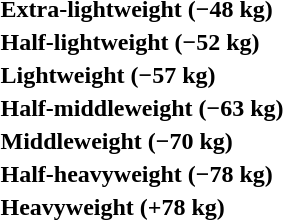<table>
<tr>
<th rowspan=2 style="text-align:left;">Extra-lightweight (−48 kg)</th>
<td rowspan=2></td>
<td rowspan=2></td>
<td></td>
</tr>
<tr>
<td></td>
</tr>
<tr>
<th rowspan=2 style="text-align:left;">Half-lightweight (−52 kg)</th>
<td rowspan=2></td>
<td rowspan=2></td>
<td></td>
</tr>
<tr>
<td></td>
</tr>
<tr>
<th rowspan=2 style="text-align:left;">Lightweight (−57 kg)</th>
<td rowspan=2></td>
<td rowspan=2></td>
<td></td>
</tr>
<tr>
<td></td>
</tr>
<tr>
<th rowspan=2 style="text-align:left;">Half-middleweight (−63 kg)</th>
<td rowspan=2></td>
<td rowspan=2></td>
<td></td>
</tr>
<tr>
<td></td>
</tr>
<tr>
<th rowspan=2 style="text-align:left;">Middleweight (−70 kg)</th>
<td rowspan=2></td>
<td rowspan=2></td>
<td></td>
</tr>
<tr>
<td></td>
</tr>
<tr>
<th rowspan=2 style="text-align:left;">Half-heavyweight (−78 kg)</th>
<td rowspan=2></td>
<td rowspan=2></td>
<td></td>
</tr>
<tr>
<td></td>
</tr>
<tr>
<th rowspan=2 style="text-align:left;">Heavyweight (+78 kg)</th>
<td rowspan=2></td>
<td rowspan=2></td>
<td></td>
</tr>
<tr>
<td></td>
</tr>
</table>
